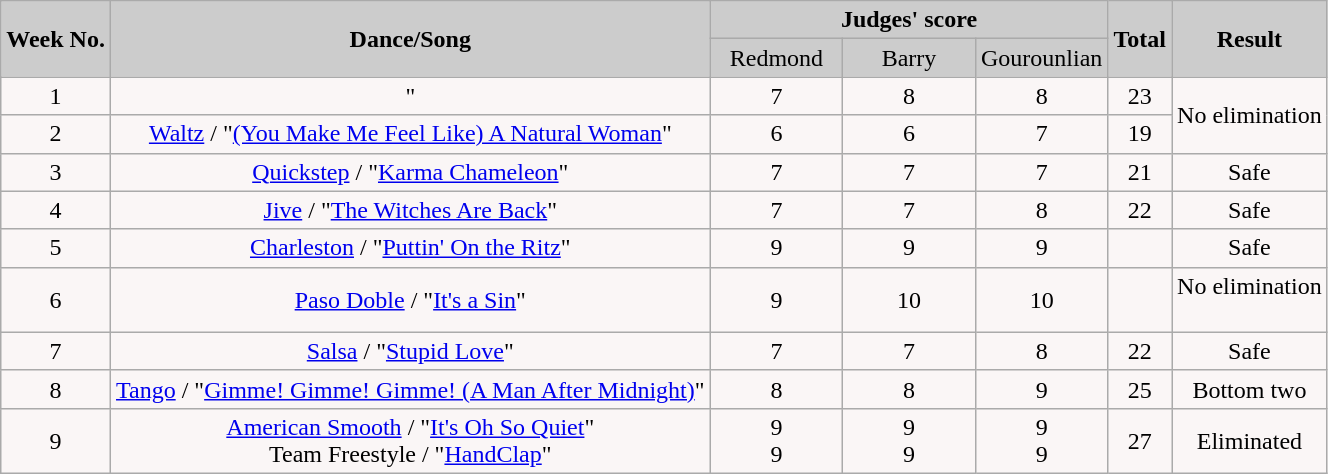<table class="wikitable collapsible">
<tr>
<th rowspan="2" style="background:#ccc; text-align:Center;"><strong>Week No.</strong></th>
<th rowspan="2" style="background:#ccc; text-align:Center;"><strong>Dance/Song</strong></th>
<th colspan="3" style="background:#ccc; text-align:Center;"><strong>Judges' score</strong></th>
<th rowspan="2" style="background:#ccc; text-align:Center;"><strong>Total</strong></th>
<th rowspan="2" style="background:#ccc; text-align:Center;"><strong>Result</strong></th>
</tr>
<tr style="text-align:center; background:#ccc;">
<td style="width:10%; ">Redmond</td>
<td style="width:10%; ">Barry</td>
<td style="width:10%; ">Gourounlian</td>
</tr>
<tr style="text-align:center; background:#faf6f6;">
<td>1</td>
<td>"</td>
<td>7</td>
<td>8</td>
<td>8</td>
<td>23</td>
<td rowspan="2">No elimination</td>
</tr>
<tr style="text-align:center; background:#faf6f6;">
<td>2</td>
<td><a href='#'>Waltz</a> / "<a href='#'>(You Make Me Feel Like) A Natural Woman</a>"</td>
<td>6</td>
<td>6</td>
<td>7</td>
<td>19</td>
</tr>
<tr style="text-align:center; background:#faf6f6;">
<td>3</td>
<td><a href='#'>Quickstep</a> / "<a href='#'>Karma Chameleon</a>"</td>
<td>7</td>
<td>7</td>
<td>7</td>
<td>21</td>
<td>Safe</td>
</tr>
<tr style="text-align:center; background:#faf6f6;">
<td>4</td>
<td><a href='#'>Jive</a> / "<a href='#'>The Witches Are Back</a>"</td>
<td>7</td>
<td>7</td>
<td>8</td>
<td>22</td>
<td>Safe</td>
</tr>
<tr style="text-align:center; background:#faf6f6;">
<td>5</td>
<td><a href='#'>Charleston</a> / "<a href='#'>Puttin' On the Ritz</a>"</td>
<td>9</td>
<td>9</td>
<td>9</td>
<td></td>
<td>Safe</td>
</tr>
<tr style="text-align:center; background:#faf6f6;">
<td>6</td>
<td><a href='#'>Paso Doble</a> / "<a href='#'>It's a Sin</a>"</td>
<td>9</td>
<td>10</td>
<td>10</td>
<td></td>
<td>No elimination<br><small></small><br></td>
</tr>
<tr style="text-align:center; background:#faf6f6;">
<td>7</td>
<td><a href='#'>Salsa</a> / "<a href='#'>Stupid Love</a>"</td>
<td>7</td>
<td>7</td>
<td>8</td>
<td>22</td>
<td>Safe</td>
</tr>
<tr style="text-align:center; background:#faf6f6;">
<td>8</td>
<td><a href='#'>Tango</a> / "<a href='#'>Gimme! Gimme! Gimme! (A Man After Midnight)</a>"</td>
<td>8</td>
<td>8</td>
<td>9</td>
<td>25</td>
<td>Bottom two</td>
</tr>
<tr style="text-align:center; background:#faf6f6;">
<td>9</td>
<td><a href='#'>American Smooth</a> / "<a href='#'>It's Oh So Quiet</a>"<br>Team Freestyle / "<a href='#'>HandClap</a>"</td>
<td>9<br>9</td>
<td>9<br>9</td>
<td>9<br>9</td>
<td>27<br></td>
<td>Eliminated</td>
</tr>
</table>
